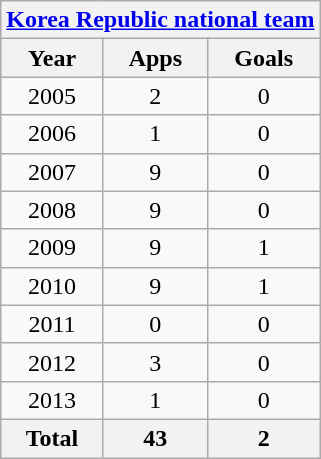<table class="wikitable" style="text-align:center">
<tr>
<th colspan=3><a href='#'>Korea Republic national team</a></th>
</tr>
<tr>
<th>Year</th>
<th>Apps</th>
<th>Goals</th>
</tr>
<tr>
<td>2005</td>
<td>2</td>
<td>0</td>
</tr>
<tr>
<td>2006</td>
<td>1</td>
<td>0</td>
</tr>
<tr>
<td>2007</td>
<td>9</td>
<td>0</td>
</tr>
<tr>
<td>2008</td>
<td>9</td>
<td>0</td>
</tr>
<tr>
<td>2009</td>
<td>9</td>
<td>1</td>
</tr>
<tr>
<td>2010</td>
<td>9</td>
<td>1</td>
</tr>
<tr>
<td>2011</td>
<td>0</td>
<td>0</td>
</tr>
<tr>
<td>2012</td>
<td>3</td>
<td>0</td>
</tr>
<tr>
<td>2013</td>
<td>1</td>
<td>0</td>
</tr>
<tr>
<th>Total</th>
<th>43</th>
<th>2</th>
</tr>
</table>
